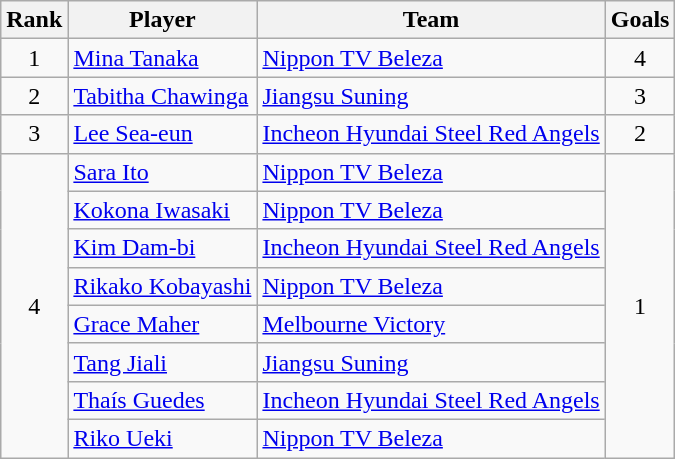<table class="wikitable" style="text-align:center">
<tr>
<th>Rank</th>
<th>Player</th>
<th>Team</th>
<th>Goals</th>
</tr>
<tr>
<td rowspan=1>1</td>
<td align=left> <a href='#'>Mina Tanaka</a></td>
<td align=left> <a href='#'>Nippon TV Beleza</a></td>
<td rowspan=1>4</td>
</tr>
<tr>
<td rowspan=1>2</td>
<td align=left> <a href='#'>Tabitha Chawinga</a></td>
<td align=left> <a href='#'>Jiangsu Suning</a></td>
<td rowspan=1>3</td>
</tr>
<tr>
<td rowspan=1>3</td>
<td align=left> <a href='#'>Lee Sea-eun</a></td>
<td align=left> <a href='#'>Incheon Hyundai Steel Red Angels</a></td>
<td rowspan=1>2</td>
</tr>
<tr>
<td rowspan=8>4</td>
<td align=left> <a href='#'>Sara Ito</a></td>
<td align=left> <a href='#'>Nippon TV Beleza</a></td>
<td rowspan=8>1</td>
</tr>
<tr>
<td align=left> <a href='#'>Kokona Iwasaki</a></td>
<td align=left> <a href='#'>Nippon TV Beleza</a></td>
</tr>
<tr>
<td align=left> <a href='#'>Kim Dam-bi</a></td>
<td align=left> <a href='#'>Incheon Hyundai Steel Red Angels</a></td>
</tr>
<tr>
<td align=left> <a href='#'>Rikako Kobayashi</a></td>
<td align=left> <a href='#'>Nippon TV Beleza</a></td>
</tr>
<tr>
<td align=left> <a href='#'>Grace Maher</a></td>
<td align=left> <a href='#'>Melbourne Victory</a></td>
</tr>
<tr>
<td align=left> <a href='#'>Tang Jiali</a></td>
<td align=left> <a href='#'>Jiangsu Suning</a></td>
</tr>
<tr>
<td align=left> <a href='#'>Thaís Guedes</a></td>
<td align=left> <a href='#'>Incheon Hyundai Steel Red Angels</a></td>
</tr>
<tr>
<td align=left> <a href='#'>Riko Ueki</a></td>
<td align=left> <a href='#'>Nippon TV Beleza</a></td>
</tr>
</table>
